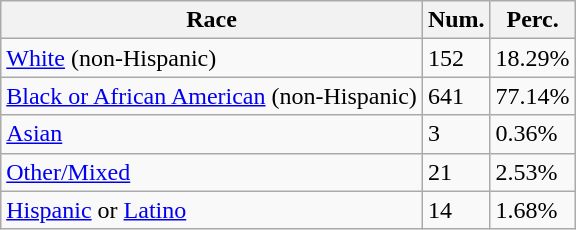<table class="wikitable">
<tr>
<th>Race</th>
<th>Num.</th>
<th>Perc.</th>
</tr>
<tr>
<td><a href='#'>White</a> (non-Hispanic)</td>
<td>152</td>
<td>18.29%</td>
</tr>
<tr>
<td><a href='#'>Black or African American</a> (non-Hispanic)</td>
<td>641</td>
<td>77.14%</td>
</tr>
<tr>
<td><a href='#'>Asian</a></td>
<td>3</td>
<td>0.36%</td>
</tr>
<tr>
<td><a href='#'>Other/Mixed</a></td>
<td>21</td>
<td>2.53%</td>
</tr>
<tr>
<td><a href='#'>Hispanic</a> or <a href='#'>Latino</a></td>
<td>14</td>
<td>1.68%</td>
</tr>
</table>
